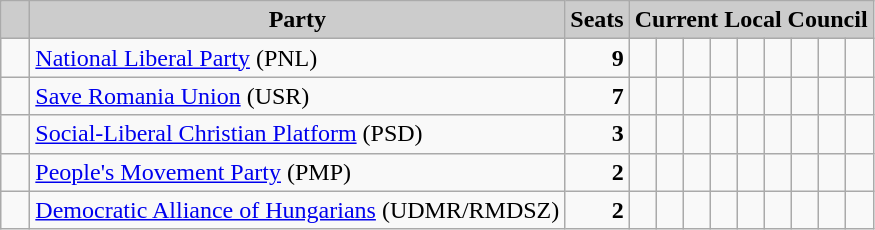<table class="wikitable">
<tr>
<th style="background:#ccc">   </th>
<th style="background:#ccc">Party</th>
<th style="background:#ccc">Seats</th>
<th style="background:#ccc" colspan="9">Current Local Council</th>
</tr>
<tr>
<td>  </td>
<td><a href='#'>National Liberal Party</a> (PNL)</td>
<td style="text-align: right"><strong>9</strong></td>
<td>  </td>
<td>  </td>
<td>  </td>
<td>  </td>
<td>  </td>
<td>  </td>
<td>  </td>
<td>  </td>
<td>  </td>
</tr>
<tr>
<td>  </td>
<td><a href='#'>Save Romania Union</a> (USR)</td>
<td style="text-align: right"><strong>7</strong></td>
<td>  </td>
<td>  </td>
<td>  </td>
<td>  </td>
<td>  </td>
<td>  </td>
<td>  </td>
<td> </td>
<td> </td>
</tr>
<tr>
<td>  </td>
<td><a href='#'>Social-Liberal Christian Platform</a> (PSD)</td>
<td style="text-align: right"><strong>3</strong></td>
<td>  </td>
<td>  </td>
<td>  </td>
<td> </td>
<td> </td>
<td> </td>
<td> </td>
<td> </td>
<td> </td>
</tr>
<tr>
<td>  </td>
<td><a href='#'>People's Movement Party</a> (PMP)</td>
<td style="text-align: right"><strong>2</strong></td>
<td>  </td>
<td>  </td>
<td> </td>
<td> </td>
<td> </td>
<td> </td>
<td> </td>
<td> </td>
<td> </td>
</tr>
<tr>
<td>  </td>
<td><a href='#'>Democratic Alliance of Hungarians</a> (UDMR/RMDSZ)</td>
<td style="text-align: right"><strong>2</strong></td>
<td>  </td>
<td>  </td>
<td> </td>
<td> </td>
<td> </td>
<td> </td>
<td> </td>
<td> </td>
<td> </td>
</tr>
</table>
